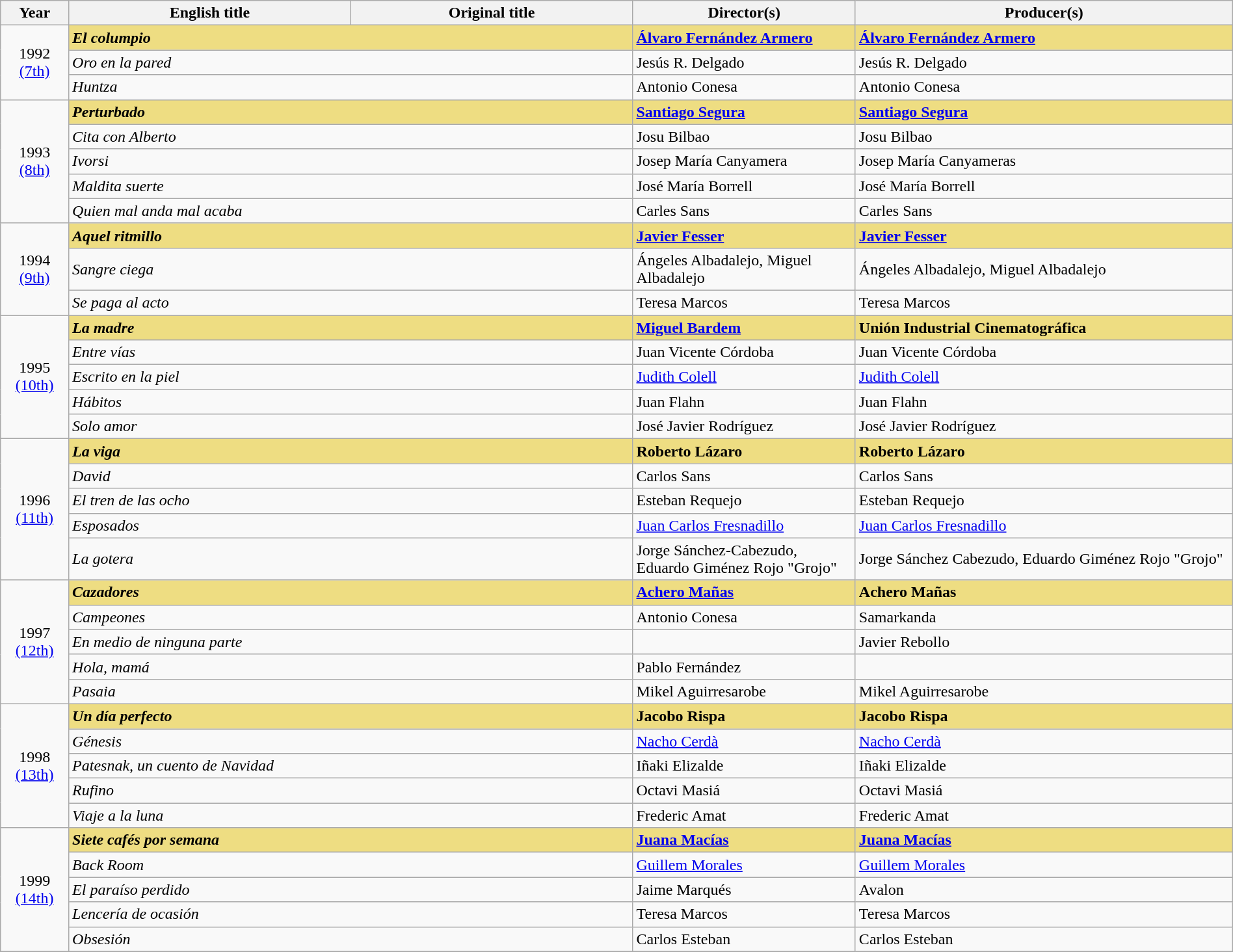<table class="wikitable sortable" width="100%" cellpadding="5">
<tr>
<th width="50">Year</th>
<th width="230">English title</th>
<th width="230">Original title</th>
<th width="180">Director(s)</th>
<th width="310">Producer(s)</th>
</tr>
<tr>
<td rowspan="3" style="text-align:center;">1992<br><a href='#'>(7th)</a></td>
<td colspan="2" style="background:#eedd82;"><strong><em>El columpio</em></strong></td>
<td style="background:#eedd82;"><strong><a href='#'>Álvaro Fernández Armero</a></strong></td>
<td style="background:#eedd82;"><strong><a href='#'>Álvaro Fernández Armero</a></strong></td>
</tr>
<tr>
<td colspan="2"><em>Oro en la pared</em></td>
<td>Jesús R. Delgado</td>
<td>Jesús R. Delgado</td>
</tr>
<tr>
<td colspan="2"><em>Huntza</em></td>
<td>Antonio Conesa</td>
<td>Antonio Conesa</td>
</tr>
<tr>
<td rowspan="5" style="text-align:center;">1993<br><a href='#'>(8th)</a></td>
<td colspan="2" style="background:#eedd82;"><strong><em>Perturbado</em></strong></td>
<td style="background:#eedd82;"><strong><a href='#'>Santiago Segura</a></strong></td>
<td style="background:#eedd82;"><strong><a href='#'>Santiago Segura</a></strong></td>
</tr>
<tr>
<td colspan="2"><em>Cita con Alberto</em></td>
<td>Josu Bilbao</td>
<td>Josu Bilbao</td>
</tr>
<tr>
<td colspan="2"><em>Ivorsi</em></td>
<td>Josep María Canyamera</td>
<td>Josep María Canyameras</td>
</tr>
<tr>
<td colspan="2"><em>Maldita suerte</em></td>
<td>José María Borrell</td>
<td>José María Borrell</td>
</tr>
<tr>
<td colspan="2"><em>Quien mal anda mal acaba</em></td>
<td>Carles Sans</td>
<td>Carles Sans</td>
</tr>
<tr>
<td rowspan="3" style="text-align:center;">1994<br><a href='#'>(9th)</a></td>
<td colspan="2" style="background:#eedd82;"><strong><em>Aquel ritmillo</em></strong></td>
<td style="background:#eedd82;"><strong><a href='#'>Javier Fesser</a></strong></td>
<td style="background:#eedd82;"><strong><a href='#'>Javier Fesser</a></strong></td>
</tr>
<tr>
<td colspan="2"><em>Sangre ciega</em></td>
<td>Ángeles Albadalejo, Miguel Albadalejo</td>
<td>Ángeles Albadalejo, Miguel Albadalejo</td>
</tr>
<tr>
<td colspan="2"><em>Se paga al acto</em></td>
<td>Teresa Marcos</td>
<td>Teresa Marcos</td>
</tr>
<tr>
<td rowspan="5" style="text-align:center;">1995<br><a href='#'>(10th)</a></td>
<td colspan="2" style="background:#eedd82;"><strong><em>La madre</em></strong></td>
<td style="background:#eedd82;"><strong><a href='#'>Miguel Bardem</a></strong></td>
<td style="background:#eedd82;"><strong>Unión Industrial Cinematográfica</strong></td>
</tr>
<tr>
<td colspan="2"><em>Entre vías</em></td>
<td>Juan Vicente Córdoba</td>
<td>Juan Vicente Córdoba</td>
</tr>
<tr>
<td colspan="2"><em>Escrito en la piel</em></td>
<td><a href='#'>Judith Colell</a></td>
<td><a href='#'>Judith Colell</a></td>
</tr>
<tr>
<td colspan="2"><em>Hábitos</em></td>
<td>Juan Flahn</td>
<td>Juan Flahn</td>
</tr>
<tr>
<td colspan="2"><em>Solo amor</em></td>
<td>José Javier Rodríguez</td>
<td>José Javier Rodríguez</td>
</tr>
<tr>
<td rowspan="5" style="text-align:center;">1996<br><a href='#'>(11th)</a></td>
<td colspan="2" style="background:#eedd82;"><strong><em>La viga</em></strong></td>
<td style="background:#eedd82;"><strong>Roberto Lázaro</strong></td>
<td style="background:#eedd82;"><strong>Roberto Lázaro</strong></td>
</tr>
<tr>
<td colspan="2"><em>David</em></td>
<td>Carlos Sans</td>
<td>Carlos Sans</td>
</tr>
<tr>
<td colspan="2"><em>El tren de las ocho</em></td>
<td>Esteban Requejo</td>
<td>Esteban Requejo</td>
</tr>
<tr>
<td colspan="2"><em>Esposados</em></td>
<td><a href='#'>Juan Carlos Fresnadillo</a></td>
<td><a href='#'>Juan Carlos Fresnadillo</a></td>
</tr>
<tr>
<td colspan="2"><em>La gotera</em></td>
<td>Jorge Sánchez-Cabezudo, Eduardo Giménez Rojo "Grojo"</td>
<td>Jorge Sánchez Cabezudo, Eduardo Giménez Rojo "Grojo"</td>
</tr>
<tr>
<td rowspan="5" style="text-align:center;">1997<br><a href='#'>(12th)</a></td>
<td colspan="2" style="background:#eedd82;"><strong><em>Cazadores</em></strong></td>
<td style="background:#eedd82;"><strong><a href='#'>Achero Mañas</a></strong></td>
<td style="background:#eedd82;"><strong>Achero Mañas</strong></td>
</tr>
<tr>
<td colspan="2"><em>Campeones</em></td>
<td>Antonio Conesa</td>
<td>Samarkanda</td>
</tr>
<tr>
<td colspan="2"><em>En medio de ninguna parte</em></td>
<td></td>
<td>Javier Rebollo</td>
</tr>
<tr>
<td colspan="2"><em>Hola, mamá</em></td>
<td Pablo Fernández>Pablo Fernández</td>
</tr>
<tr>
<td colspan="2"><em>Pasaia</em></td>
<td>Mikel Aguirresarobe</td>
<td>Mikel Aguirresarobe</td>
</tr>
<tr>
<td rowspan="5" style="text-align:center;">1998<br><a href='#'>(13th)</a></td>
<td colspan="2" style="background:#eedd82;"><strong><em>Un día perfecto</em></strong></td>
<td style="background:#eedd82;"><strong>Jacobo Rispa</strong></td>
<td style="background:#eedd82;"><strong>Jacobo Rispa</strong></td>
</tr>
<tr>
<td colspan="2"><em>Génesis</em></td>
<td><a href='#'>Nacho Cerdà</a></td>
<td><a href='#'>Nacho Cerdà</a></td>
</tr>
<tr>
<td colspan="2"><em>Patesnak, un cuento de Navidad</em></td>
<td>Iñaki Elizalde</td>
<td>Iñaki Elizalde</td>
</tr>
<tr>
<td colspan="2"><em>Rufino</em></td>
<td>Octavi Masiá</td>
<td>Octavi Masiá</td>
</tr>
<tr>
<td colspan="2"><em>Viaje a la luna</em></td>
<td>Frederic Amat</td>
<td>Frederic Amat</td>
</tr>
<tr>
<td rowspan="5" style="text-align:center;">1999<br><a href='#'>(14th)</a></td>
<td colspan="2" style="background:#eedd82;"><strong><em>Siete cafés por semana</em></strong></td>
<td style="background:#eedd82;"><strong><a href='#'>Juana Macías</a></strong></td>
<td style="background:#eedd82;"><strong><a href='#'>Juana Macías</a></strong></td>
</tr>
<tr>
<td colspan="2"><em>Back Room</em></td>
<td><a href='#'>Guillem Morales</a></td>
<td><a href='#'>Guillem Morales</a></td>
</tr>
<tr>
<td colspan="2"><em>El paraíso perdido</em></td>
<td>Jaime Marqués</td>
<td>Avalon</td>
</tr>
<tr>
<td colspan="2"><em>Lencería de ocasión</em></td>
<td>Teresa Marcos</td>
<td>Teresa Marcos</td>
</tr>
<tr>
<td colspan="2"><em>Obsesión</em></td>
<td>Carlos Esteban</td>
<td>Carlos Esteban</td>
</tr>
<tr>
</tr>
</table>
